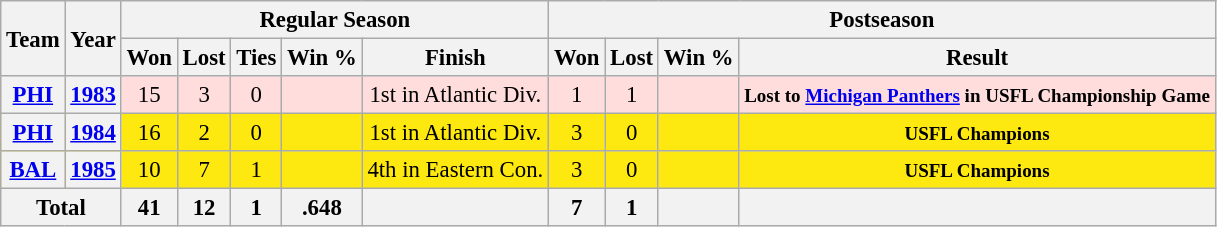<table class="wikitable" style="font-size: 95%; text-align:center;">
<tr>
<th rowspan="2">Team</th>
<th rowspan="2">Year</th>
<th colspan="5">Regular Season</th>
<th colspan="4">Postseason</th>
</tr>
<tr>
<th>Won</th>
<th>Lost</th>
<th>Ties</th>
<th>Win %</th>
<th>Finish</th>
<th>Won</th>
<th>Lost</th>
<th>Win %</th>
<th>Result</th>
</tr>
<tr style="background:#fdd;">
<th><a href='#'>PHI</a></th>
<th><a href='#'>1983</a></th>
<td>15</td>
<td>3</td>
<td>0</td>
<td></td>
<td>1st in Atlantic Div.</td>
<td>1</td>
<td>1</td>
<td></td>
<td><small><strong>Lost to <a href='#'>Michigan Panthers</a> in USFL Championship Game</strong></small></td>
</tr>
<tr ! style="background:#FDE910;">
<th><a href='#'>PHI</a></th>
<th><a href='#'>1984</a></th>
<td>16</td>
<td>2</td>
<td>0</td>
<td></td>
<td>1st in Atlantic Div.</td>
<td>3</td>
<td>0</td>
<td></td>
<td><small><strong> USFL Champions </strong></small></td>
</tr>
<tr ! style="background:#FDE910;">
<th><a href='#'>BAL</a></th>
<th><a href='#'>1985</a></th>
<td>10</td>
<td>7</td>
<td>1</td>
<td></td>
<td>4th in Eastern Con.</td>
<td>3</td>
<td>0</td>
<td></td>
<td><small><strong> USFL Champions </strong></small></td>
</tr>
<tr>
<th colspan="2">Total</th>
<th>41</th>
<th>12</th>
<th>1</th>
<th>.648</th>
<th></th>
<th>7</th>
<th>1</th>
<th></th>
<th></th>
</tr>
</table>
